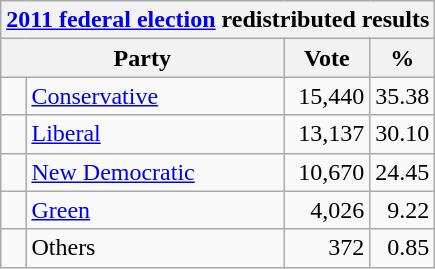<table class="wikitable">
<tr>
<th colspan="4"><a href='#'>2011 federal election</a> redistributed results</th>
</tr>
<tr>
<th bgcolor="#DDDDFF" width="130px" colspan="2">Party</th>
<th bgcolor="#DDDDFF" width="50px">Vote</th>
<th bgcolor="#DDDDFF" width="30px">%</th>
</tr>
<tr>
<td> </td>
<td><a href='#'>Conservative</a></td>
<td align="right">15,440</td>
<td align="right">35.38</td>
</tr>
<tr>
<td> </td>
<td><a href='#'>Liberal</a></td>
<td align="right">13,137</td>
<td align="right">30.10</td>
</tr>
<tr>
<td> </td>
<td><a href='#'>New Democratic</a></td>
<td align="right">10,670</td>
<td align="right">24.45</td>
</tr>
<tr>
<td> </td>
<td><a href='#'>Green</a></td>
<td align="right">4,026</td>
<td align="right">9.22</td>
</tr>
<tr>
<td> </td>
<td>Others</td>
<td align="right">372</td>
<td align="right">0.85</td>
</tr>
</table>
